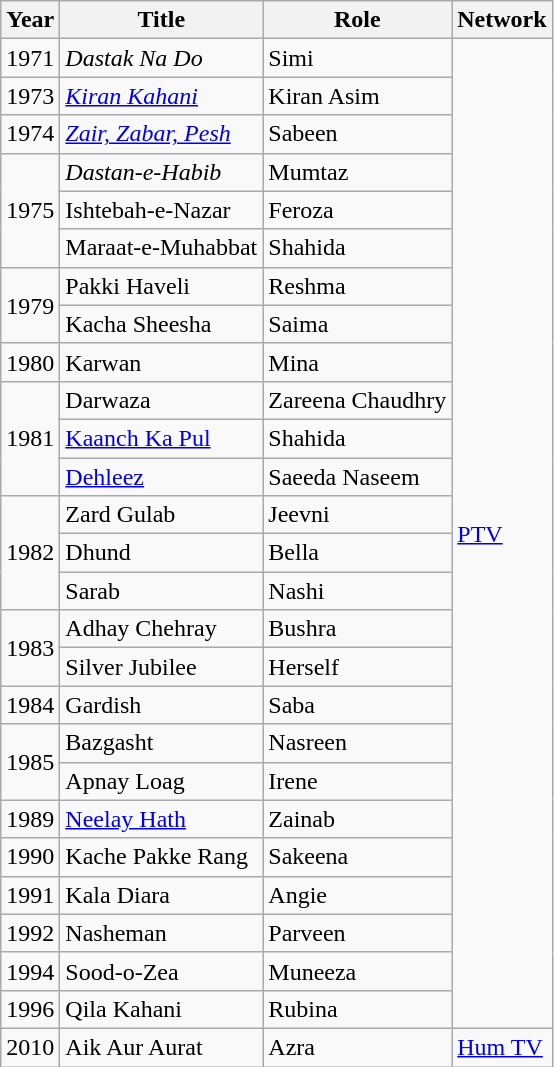<table class="wikitable sortable plainrowheaders">
<tr style="text-align:center;">
<th scope="col">Year</th>
<th scope="col">Title</th>
<th scope="col">Role</th>
<th scope="col">Network</th>
</tr>
<tr>
<td>1971</td>
<td><em>Dastak Na Do</em></td>
<td>Simi</td>
<td rowspan="26"><a href='#'>PTV</a></td>
</tr>
<tr>
<td>1973</td>
<td><em><a href='#'>Kiran Kahani</a></em></td>
<td>Kiran Asim</td>
</tr>
<tr>
<td>1974</td>
<td><em><a href='#'>Zair, Zabar, Pesh</a></em></td>
<td>Sabeen</td>
</tr>
<tr>
<td rowspan="3">1975</td>
<td><em>Dastan-e-Habib</td>
<td>Mumtaz</td>
</tr>
<tr>
<td></em>Ishtebah-e-Nazar<em></td>
<td>Feroza</td>
</tr>
<tr>
<td></em>Maraat-e-Muhabbat<em></td>
<td>Shahida</td>
</tr>
<tr>
<td rowspan="2">1979</td>
<td></em>Pakki Haveli<em></td>
<td>Reshma</td>
</tr>
<tr>
<td></em>Kacha Sheesha<em></td>
<td>Saima</td>
</tr>
<tr>
<td>1980</td>
<td></em>Karwan<em></td>
<td>Mina</td>
</tr>
<tr>
<td rowspan="3">1981</td>
<td></em>Darwaza<em></td>
<td>Zareena Chaudhry</td>
</tr>
<tr>
<td></em><a href='#'>Kaanch Ka Pul</a><em></td>
<td>Shahida</td>
</tr>
<tr>
<td></em><a href='#'>Dehleez</a><em></td>
<td>Saeeda Naseem</td>
</tr>
<tr>
<td rowspan="3">1982</td>
<td></em>Zard Gulab<em></td>
<td>Jeevni</td>
</tr>
<tr>
<td></em>Dhund<em></td>
<td>Bella</td>
</tr>
<tr>
<td></em>Sarab<em></td>
<td>Nashi</td>
</tr>
<tr>
<td rowspan="2">1983</td>
<td></em>Adhay Chehray<em></td>
<td>Bushra</td>
</tr>
<tr>
<td></em>Silver Jubilee<em></td>
<td>Herself</td>
</tr>
<tr>
<td>1984</td>
<td></em>Gardish<em></td>
<td>Saba</td>
</tr>
<tr>
<td rowspan="2">1985</td>
<td></em>Bazgasht<em></td>
<td>Nasreen</td>
</tr>
<tr>
<td></em>Apnay Loag<em></td>
<td>Irene</td>
</tr>
<tr>
<td>1989</td>
<td></em><a href='#'>Neelay Hath</a><em></td>
<td>Zainab</td>
</tr>
<tr>
<td>1990</td>
<td></em>Kache Pakke Rang<em></td>
<td>Sakeena</td>
</tr>
<tr>
<td>1991</td>
<td></em>Kala Diara<em></td>
<td>Angie</td>
</tr>
<tr>
<td>1992</td>
<td></em>Nasheman<em></td>
<td>Parveen</td>
</tr>
<tr>
<td>1994</td>
<td></em>Sood-o-Zea<em></td>
<td>Muneeza</td>
</tr>
<tr>
<td>1996</td>
<td></em>Qila Kahani<em></td>
<td>Rubina</td>
</tr>
<tr>
<td>2010</td>
<td></em>Aik Aur Aurat<em></td>
<td>Azra</td>
<td><a href='#'>Hum TV</a></td>
</tr>
</table>
